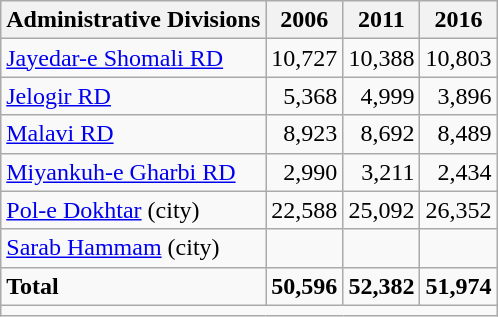<table class="wikitable">
<tr>
<th>Administrative Divisions</th>
<th>2006</th>
<th>2011</th>
<th>2016</th>
</tr>
<tr>
<td><a href='#'>Jayedar-e Shomali RD</a></td>
<td style="text-align: right;">10,727</td>
<td style="text-align: right;">10,388</td>
<td style="text-align: right;">10,803</td>
</tr>
<tr>
<td><a href='#'>Jelogir RD</a></td>
<td style="text-align: right;">5,368</td>
<td style="text-align: right;">4,999</td>
<td style="text-align: right;">3,896</td>
</tr>
<tr>
<td><a href='#'>Malavi RD</a></td>
<td style="text-align: right;">8,923</td>
<td style="text-align: right;">8,692</td>
<td style="text-align: right;">8,489</td>
</tr>
<tr>
<td><a href='#'>Miyankuh-e Gharbi RD</a></td>
<td style="text-align: right;">2,990</td>
<td style="text-align: right;">3,211</td>
<td style="text-align: right;">2,434</td>
</tr>
<tr>
<td><a href='#'>Pol-e Dokhtar</a> (city)</td>
<td style="text-align: right;">22,588</td>
<td style="text-align: right;">25,092</td>
<td style="text-align: right;">26,352</td>
</tr>
<tr>
<td><a href='#'>Sarab Hammam</a> (city)</td>
<td style="text-align: right;"></td>
<td style="text-align: right;"></td>
<td style="text-align: right;"></td>
</tr>
<tr>
<td><strong>Total</strong></td>
<td style="text-align: right;"><strong>50,596</strong></td>
<td style="text-align: right;"><strong>52,382</strong></td>
<td style="text-align: right;"><strong>51,974</strong></td>
</tr>
<tr>
<td colspan=4></td>
</tr>
</table>
